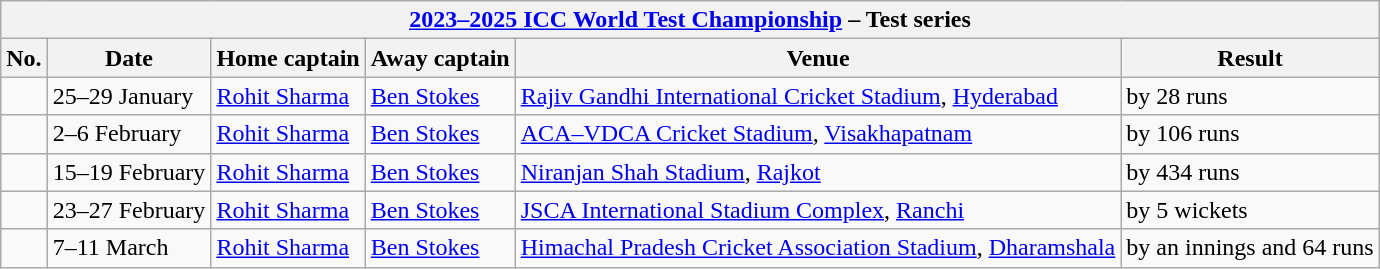<table class="wikitable">
<tr>
<th colspan="9"><a href='#'>2023–2025 ICC World Test Championship</a> – Test series</th>
</tr>
<tr>
<th>No.</th>
<th>Date</th>
<th>Home captain</th>
<th>Away captain</th>
<th>Venue</th>
<th>Result</th>
</tr>
<tr>
<td></td>
<td>25–29 January</td>
<td><a href='#'>Rohit Sharma</a></td>
<td><a href='#'>Ben Stokes</a></td>
<td><a href='#'>Rajiv Gandhi International Cricket Stadium</a>, <a href='#'>Hyderabad</a></td>
<td> by 28 runs</td>
</tr>
<tr>
<td></td>
<td>2–6 February</td>
<td><a href='#'>Rohit Sharma</a></td>
<td><a href='#'>Ben Stokes</a></td>
<td><a href='#'>ACA–VDCA Cricket Stadium</a>, <a href='#'>Visakhapatnam</a></td>
<td> by 106 runs</td>
</tr>
<tr>
<td></td>
<td>15–19 February</td>
<td><a href='#'>Rohit Sharma</a></td>
<td><a href='#'>Ben Stokes</a></td>
<td><a href='#'>Niranjan Shah Stadium</a>, <a href='#'>Rajkot</a></td>
<td> by 434 runs</td>
</tr>
<tr>
<td></td>
<td>23–27 February</td>
<td><a href='#'>Rohit Sharma</a></td>
<td><a href='#'>Ben Stokes</a></td>
<td><a href='#'>JSCA International Stadium Complex</a>, <a href='#'>Ranchi</a></td>
<td> by 5 wickets</td>
</tr>
<tr>
<td></td>
<td>7–11 March</td>
<td><a href='#'>Rohit Sharma</a></td>
<td><a href='#'>Ben Stokes</a></td>
<td><a href='#'>Himachal Pradesh Cricket Association Stadium</a>, <a href='#'>Dharamshala</a></td>
<td> by an innings and 64 runs</td>
</tr>
</table>
